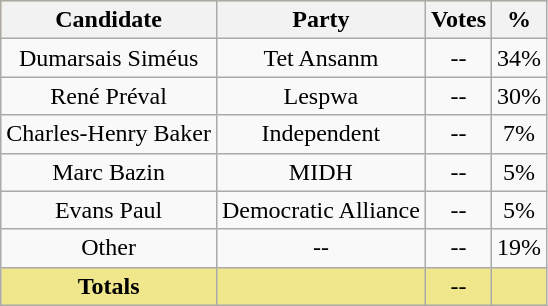<table class="wikitable">
<tr align=center style="background:gold">
<th>Candidate</th>
<th>Party</th>
<th>Votes</th>
<th>%</th>
</tr>
<tr align=center>
<td>Dumarsais Siméus</td>
<td>Tet Ansanm</td>
<td>--</td>
<td>34%</td>
</tr>
<tr align=center>
<td>René Préval</td>
<td>Lespwa</td>
<td>--</td>
<td>30%</td>
</tr>
<tr align=center>
<td>Charles-Henry Baker</td>
<td>Independent</td>
<td>--</td>
<td>7%</td>
</tr>
<tr align=center>
<td>Marc Bazin</td>
<td>MIDH</td>
<td>--</td>
<td>5%</td>
</tr>
<tr align=center>
<td>Evans Paul</td>
<td>Democratic Alliance</td>
<td>--</td>
<td>5%</td>
</tr>
<tr align=center>
<td>Other</td>
<td>--</td>
<td>--</td>
<td>19%</td>
</tr>
<tr align=center style="background:khaki">
<td><strong>Totals</strong></td>
<td> </td>
<td>--</td>
<td></td>
</tr>
</table>
